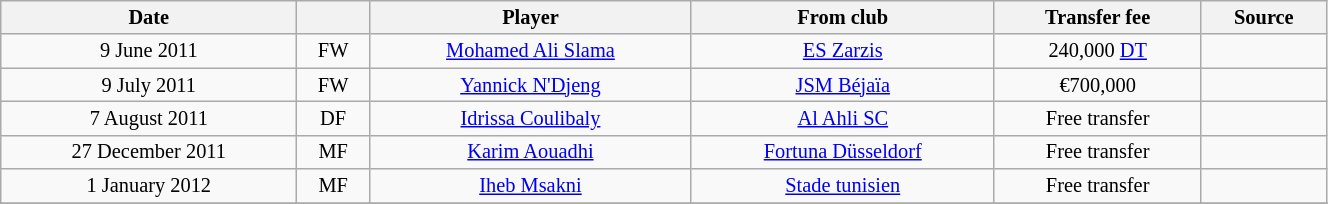<table class="wikitable sortable" style="width:70%; text-align:center; font-size:85%; text-align:centre;">
<tr>
<th><strong>Date</strong></th>
<th><strong></strong></th>
<th><strong>Player</strong></th>
<th><strong>From club</strong></th>
<th><strong>Transfer fee</strong></th>
<th><strong>Source</strong></th>
</tr>
<tr>
<td>9 June 2011</td>
<td>FW</td>
<td> <a href='#'>Mohamed Ali Slama</a></td>
<td><a href='#'>ES Zarzis</a></td>
<td>240,000 <a href='#'>DT</a></td>
<td></td>
</tr>
<tr>
<td>9 July 2011</td>
<td>FW</td>
<td> <a href='#'>Yannick N'Djeng</a></td>
<td> <a href='#'>JSM Béjaïa</a></td>
<td>€700,000</td>
<td></td>
</tr>
<tr>
<td>7 August 2011</td>
<td>DF</td>
<td> <a href='#'>Idrissa Coulibaly</a></td>
<td> <a href='#'>Al Ahli SC</a></td>
<td>Free transfer</td>
<td></td>
</tr>
<tr>
<td>27 December 2011</td>
<td>MF</td>
<td> <a href='#'>Karim Aouadhi</a></td>
<td> <a href='#'>Fortuna Düsseldorf</a></td>
<td>Free transfer</td>
<td></td>
</tr>
<tr>
<td>1 January 2012</td>
<td>MF</td>
<td> <a href='#'>Iheb Msakni</a></td>
<td><a href='#'>Stade tunisien</a></td>
<td>Free transfer</td>
<td></td>
</tr>
<tr>
</tr>
</table>
